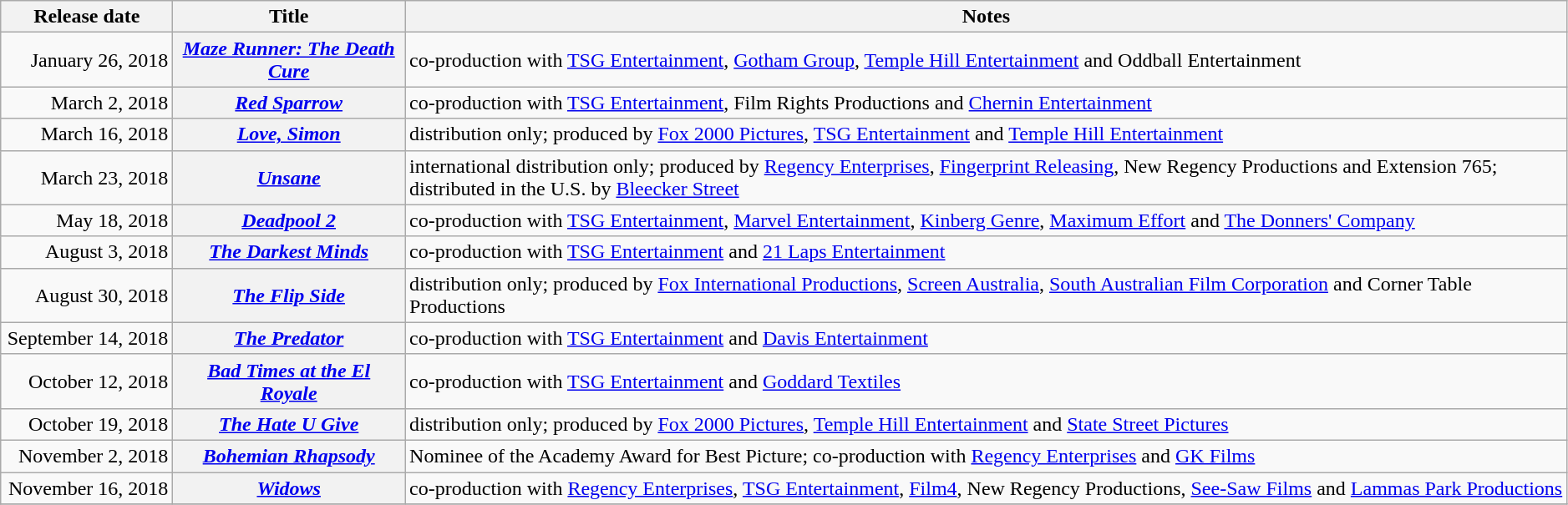<table class="wikitable plainrowheaders sortable" style="width:99%;">
<tr>
<th scope="col" style="width:130px;">Release date</th>
<th scope="col">Title</th>
<th scope="col" class="unsortable">Notes</th>
</tr>
<tr>
<td style="text-align:right;">January 26, 2018</td>
<th scope="row"><em><a href='#'>Maze Runner: The Death Cure</a></em></th>
<td>co-production with <a href='#'>TSG Entertainment</a>, <a href='#'>Gotham Group</a>, <a href='#'>Temple Hill Entertainment</a> and Oddball Entertainment</td>
</tr>
<tr>
<td style="text-align:right;">March 2, 2018</td>
<th scope="row"><em><a href='#'>Red Sparrow</a></em></th>
<td>co-production with <a href='#'>TSG Entertainment</a>, Film Rights Productions and <a href='#'>Chernin Entertainment</a></td>
</tr>
<tr>
<td style="text-align:right;">March 16, 2018</td>
<th scope="row"><em><a href='#'>Love, Simon</a></em></th>
<td>distribution only; produced by <a href='#'>Fox 2000 Pictures</a>, <a href='#'>TSG Entertainment</a> and <a href='#'>Temple Hill Entertainment</a></td>
</tr>
<tr>
<td style="text-align:right;">March 23, 2018</td>
<th scope="row"><em><a href='#'>Unsane</a></em></th>
<td>international distribution only; produced by <a href='#'>Regency Enterprises</a>, <a href='#'>Fingerprint Releasing</a>, New Regency Productions and Extension 765; distributed in the U.S. by <a href='#'>Bleecker Street</a></td>
</tr>
<tr>
<td style="text-align:right;">May 18, 2018</td>
<th scope="row"><em><a href='#'>Deadpool 2</a></em></th>
<td>co-production with <a href='#'>TSG Entertainment</a>, <a href='#'>Marvel Entertainment</a>, <a href='#'>Kinberg Genre</a>, <a href='#'>Maximum Effort</a> and <a href='#'>The Donners' Company</a></td>
</tr>
<tr>
<td style="text-align:right;">August 3, 2018</td>
<th scope="row"><em><a href='#'>The Darkest Minds</a></em></th>
<td>co-production with <a href='#'>TSG Entertainment</a> and <a href='#'>21 Laps Entertainment</a></td>
</tr>
<tr>
<td style="text-align:right;">August 30, 2018</td>
<th scope="row"><em><a href='#'>The Flip Side</a></em></th>
<td>distribution only; produced by <a href='#'>Fox International Productions</a>, <a href='#'>Screen Australia</a>, <a href='#'>South Australian Film Corporation</a> and Corner Table Productions</td>
</tr>
<tr>
<td style="text-align:right;">September 14, 2018</td>
<th scope="row"><em><a href='#'>The Predator</a></em></th>
<td>co-production with <a href='#'>TSG Entertainment</a> and <a href='#'>Davis Entertainment</a></td>
</tr>
<tr>
<td style="text-align:right;">October 12, 2018</td>
<th scope="row"><em><a href='#'>Bad Times at the El Royale</a></em></th>
<td>co-production with <a href='#'>TSG Entertainment</a> and <a href='#'>Goddard Textiles</a></td>
</tr>
<tr>
<td style="text-align:right;">October 19, 2018</td>
<th scope="row"><em><a href='#'>The Hate U Give</a></em></th>
<td>distribution only; produced by <a href='#'>Fox 2000 Pictures</a>, <a href='#'>Temple Hill Entertainment</a> and <a href='#'>State Street Pictures</a></td>
</tr>
<tr>
<td style="text-align:right;">November 2, 2018</td>
<th scope="row"><em><a href='#'>Bohemian Rhapsody</a></em></th>
<td>Nominee of the Academy Award for Best Picture; co-production with <a href='#'>Regency Enterprises</a> and <a href='#'>GK Films</a></td>
</tr>
<tr>
<td style="text-align:right;">November 16, 2018</td>
<th scope="row"><em><a href='#'>Widows</a></em></th>
<td>co-production with <a href='#'>Regency Enterprises</a>, <a href='#'>TSG Entertainment</a>, <a href='#'>Film4</a>, New Regency Productions, <a href='#'>See-Saw Films</a> and <a href='#'>Lammas Park Productions</a></td>
</tr>
<tr>
</tr>
</table>
